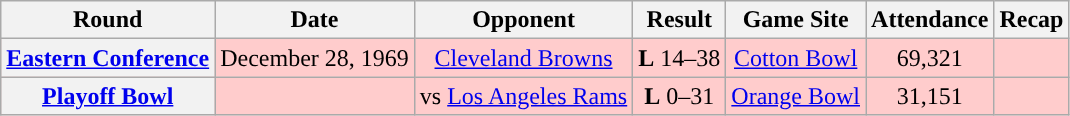<table class="wikitable" style="text-align:center">
<tr>
<th>Round</th>
<th>Date</th>
<th>Opponent</th>
<th>Result</th>
<th>Game Site</th>
<th>Attendance</th>
<th>Recap</th>
</tr>
<tr style="background: #fcc">
<th><a href='#'>Eastern Conference</a></th>
<td>December 28, 1969</td>
<td><a href='#'>Cleveland Browns</a></td>
<td><strong>L</strong> 14–38</td>
<td><a href='#'>Cotton Bowl</a></td>
<td>69,321</td>
<td></td>
</tr>
<tr style="background: #fcc">
<th><a href='#'>Playoff Bowl</a></th>
<td align=right></td>
<td>vs <a href='#'>Los Angeles Rams</a></td>
<td><strong>L</strong> 0–31</td>
<td><a href='#'>Orange Bowl</a></td>
<td>31,151</td>
<td></td>
</tr>
</table>
